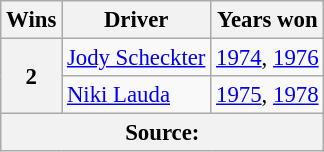<table class="wikitable" style="font-size: 95%;">
<tr>
<th>Wins</th>
<th>Driver</th>
<th>Years won</th>
</tr>
<tr>
<th rowspan="2">2</th>
<td> <a href='#'>Jody Scheckter</a></td>
<td><a href='#'>1974</a>, <a href='#'>1976</a></td>
</tr>
<tr>
<td> <a href='#'>Niki Lauda</a></td>
<td><a href='#'>1975</a>, <a href='#'>1978</a></td>
</tr>
<tr>
<th colspan=3>Source:</th>
</tr>
</table>
